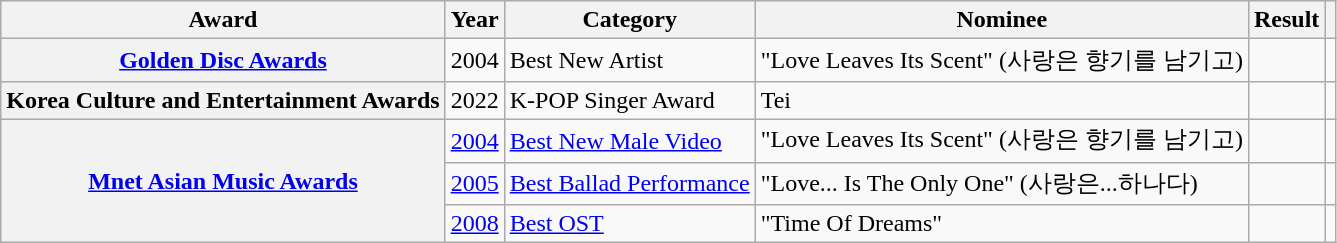<table class="wikitable sortable plainrowheaders">
<tr>
<th>Award</th>
<th>Year</th>
<th>Category</th>
<th>Nominee</th>
<th>Result</th>
<th class="unsortable"></th>
</tr>
<tr>
<th scope="row"><a href='#'>Golden Disc Awards</a></th>
<td>2004</td>
<td>Best New Artist</td>
<td rowspan="1">"Love Leaves Its Scent" (사랑은 향기를 남기고)</td>
<td></td>
<td></td>
</tr>
<tr>
<th scope="row">Korea Culture and Entertainment Awards</th>
<td>2022</td>
<td>K-POP Singer Award</td>
<td>Tei</td>
<td></td>
<td></td>
</tr>
<tr>
<th scope="row" rowspan="3"><a href='#'>Mnet Asian Music Awards</a></th>
<td><a href='#'>2004</a></td>
<td><a href='#'>Best New Male Video</a></td>
<td>"Love Leaves Its Scent" (사랑은 향기를 남기고)</td>
<td></td>
<td></td>
</tr>
<tr>
<td><a href='#'>2005</a></td>
<td><a href='#'>Best Ballad Performance</a></td>
<td>"Love... Is The Only One" (사랑은...하나다)</td>
<td></td>
<td></td>
</tr>
<tr>
<td><a href='#'>2008</a></td>
<td><a href='#'>Best OST</a></td>
<td>"Time Of Dreams"</td>
<td></td>
<td></td>
</tr>
</table>
